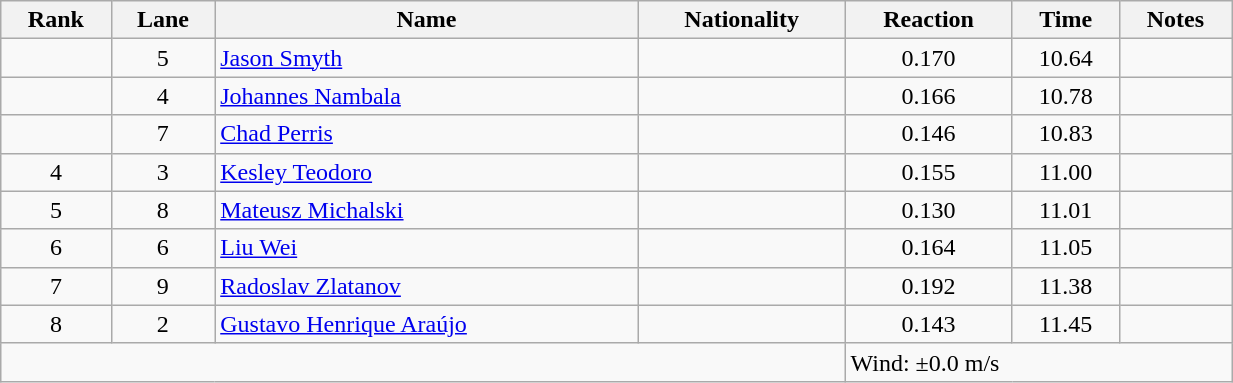<table class="wikitable sortable" style="text-align:center"  width="65%">
<tr>
<th>Rank</th>
<th>Lane</th>
<th>Name</th>
<th>Nationality</th>
<th>Reaction</th>
<th>Time</th>
<th>Notes</th>
</tr>
<tr>
<td></td>
<td>5</td>
<td align=left><a href='#'>Jason Smyth</a></td>
<td align=left></td>
<td>0.170</td>
<td>10.64</td>
<td></td>
</tr>
<tr>
<td></td>
<td>4</td>
<td align=left><a href='#'>Johannes Nambala</a></td>
<td align=left></td>
<td>0.166</td>
<td>10.78</td>
<td></td>
</tr>
<tr>
<td></td>
<td>7</td>
<td align=left><a href='#'>Chad Perris</a></td>
<td align=left></td>
<td>0.146</td>
<td>10.83</td>
<td></td>
</tr>
<tr>
<td>4</td>
<td>3</td>
<td align=left><a href='#'>Kesley Teodoro</a></td>
<td align=left></td>
<td>0.155</td>
<td>11.00</td>
<td></td>
</tr>
<tr>
<td>5</td>
<td>8</td>
<td align=left><a href='#'>Mateusz Michalski</a></td>
<td align=left></td>
<td>0.130</td>
<td>11.01</td>
<td></td>
</tr>
<tr>
<td>6</td>
<td>6</td>
<td align=left><a href='#'>Liu Wei</a></td>
<td align=left></td>
<td>0.164</td>
<td>11.05</td>
<td></td>
</tr>
<tr>
<td>7</td>
<td>9</td>
<td align=left><a href='#'>Radoslav Zlatanov</a></td>
<td align=left></td>
<td>0.192</td>
<td>11.38</td>
<td></td>
</tr>
<tr>
<td>8</td>
<td>2</td>
<td align=left><a href='#'>Gustavo Henrique Araújo</a></td>
<td align=left></td>
<td>0.143</td>
<td>11.45</td>
<td></td>
</tr>
<tr>
<td colspan=4></td>
<td colspan="3" style="text-align:left;">Wind: ±0.0 m/s</td>
</tr>
</table>
